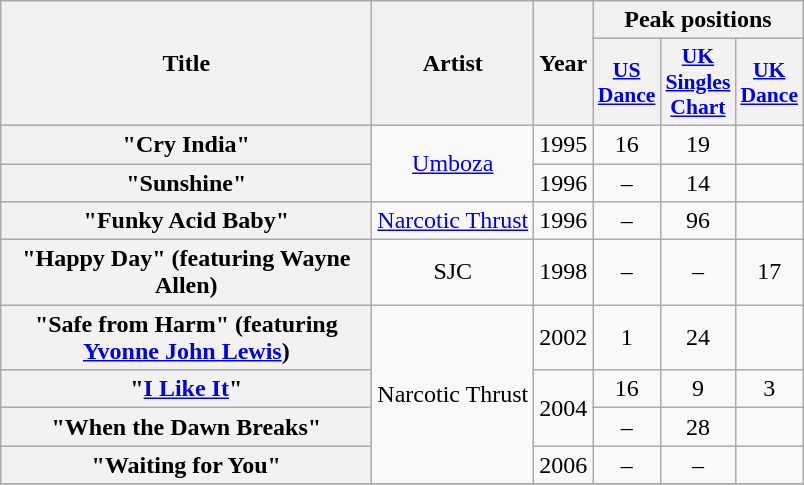<table class="wikitable plainrowheaders" style="text-align:center;">
<tr>
<th scope="col" rowspan="2" style="width:15em;">Title</th>
<th scope="col" rowspan="2">Artist</th>
<th scope="col" rowspan="2">Year</th>
<th scope="col" colspan="3">Peak positions</th>
</tr>
<tr>
<th scope="col" style="width:2.5em;font-size:90%;"><a href='#'>US Dance</a><br></th>
<th scope="col" style="width:2.5em;font-size:90%;"><a href='#'>UK Singles Chart</a><br></th>
<th scope="col" style="width:2.5em;font-size:90%;"><a href='#'>UK Dance</a><br></th>
</tr>
<tr>
<th scope="row">"Cry India"</th>
<td rowspan="2"><a href='#'>Umboza</a></td>
<td rowspan="1">1995</td>
<td>16</td>
<td>19</td>
<td></td>
</tr>
<tr>
<th scope="row">"Sunshine"</th>
<td rowspan="1">1996</td>
<td>–</td>
<td>14</td>
<td></td>
</tr>
<tr>
<th scope="row">"Funky Acid Baby"</th>
<td rowspan="1"><a href='#'>Narcotic Thrust</a></td>
<td rowspan="1">1996</td>
<td>–</td>
<td>96</td>
<td></td>
</tr>
<tr>
<th scope="row">"Happy Day" (featuring Wayne Allen)</th>
<td rowspan="1">SJC</td>
<td rowspan="1">1998</td>
<td>–</td>
<td>–</td>
<td>17</td>
</tr>
<tr>
<th scope="row">"Safe from Harm" (featuring <a href='#'>Yvonne John Lewis</a>)</th>
<td rowspan="4">Narcotic Thrust</td>
<td rowspan="1">2002</td>
<td>1</td>
<td>24</td>
<td></td>
</tr>
<tr>
<th scope="row">"<a href='#'>I Like It</a>"</th>
<td rowspan="2">2004</td>
<td>16</td>
<td>9</td>
<td>3</td>
</tr>
<tr>
<th scope="row">"When the Dawn Breaks"</th>
<td>–</td>
<td>28</td>
<td></td>
</tr>
<tr>
<th scope="row">"Waiting for You"</th>
<td rowspan="1">2006</td>
<td>–</td>
<td>–</td>
<td></td>
</tr>
<tr>
</tr>
</table>
